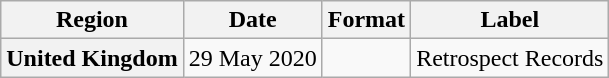<table class="wikitable plainrowheaders">
<tr>
<th>Region</th>
<th>Date</th>
<th>Format</th>
<th>Label</th>
</tr>
<tr>
<th scope="row">United Kingdom</th>
<td>29 May 2020</td>
<td></td>
<td>Retrospect Records</td>
</tr>
</table>
